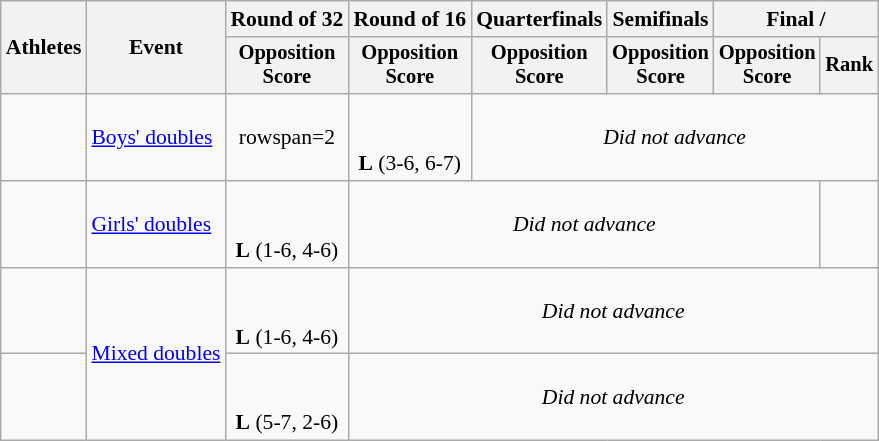<table class=wikitable style="font-size:90%">
<tr>
<th rowspan=2>Athletes</th>
<th rowspan=2>Event</th>
<th>Round of 32</th>
<th>Round of 16</th>
<th>Quarterfinals</th>
<th>Semifinals</th>
<th colspan=2>Final / </th>
</tr>
<tr style="font-size:95%">
<th>Opposition<br>Score</th>
<th>Opposition<br>Score</th>
<th>Opposition<br>Score</th>
<th>Opposition<br>Score</th>
<th>Opposition<br>Score</th>
<th>Rank</th>
</tr>
<tr align=center>
<td align=left><br></td>
<td align=left><a href='#'>Boys' doubles</a></td>
<td>rowspan=2 </td>
<td><br><br><strong>L</strong> (3-6, 6-7)</td>
<td colspan=4><em>Did not advance</em></td>
</tr>
<tr align=center>
<td align=left><br></td>
<td align=left><a href='#'>Girls' doubles</a></td>
<td><br> <br><strong>L</strong> (1-6, 4-6)</td>
<td colspan=4><em>Did not advance</em></td>
</tr>
<tr align=center>
<td align=left><br></td>
<td rowspan=2 align=left><a href='#'>Mixed doubles</a></td>
<td><br><br><strong>L</strong> (1-6, 4-6)</td>
<td colspan=5><em>Did not advance</em></td>
</tr>
<tr align=center>
<td align=left><br></td>
<td><br><br><strong>L</strong> (5-7, 2-6)</td>
<td colspan=5><em>Did not advance</em></td>
</tr>
</table>
